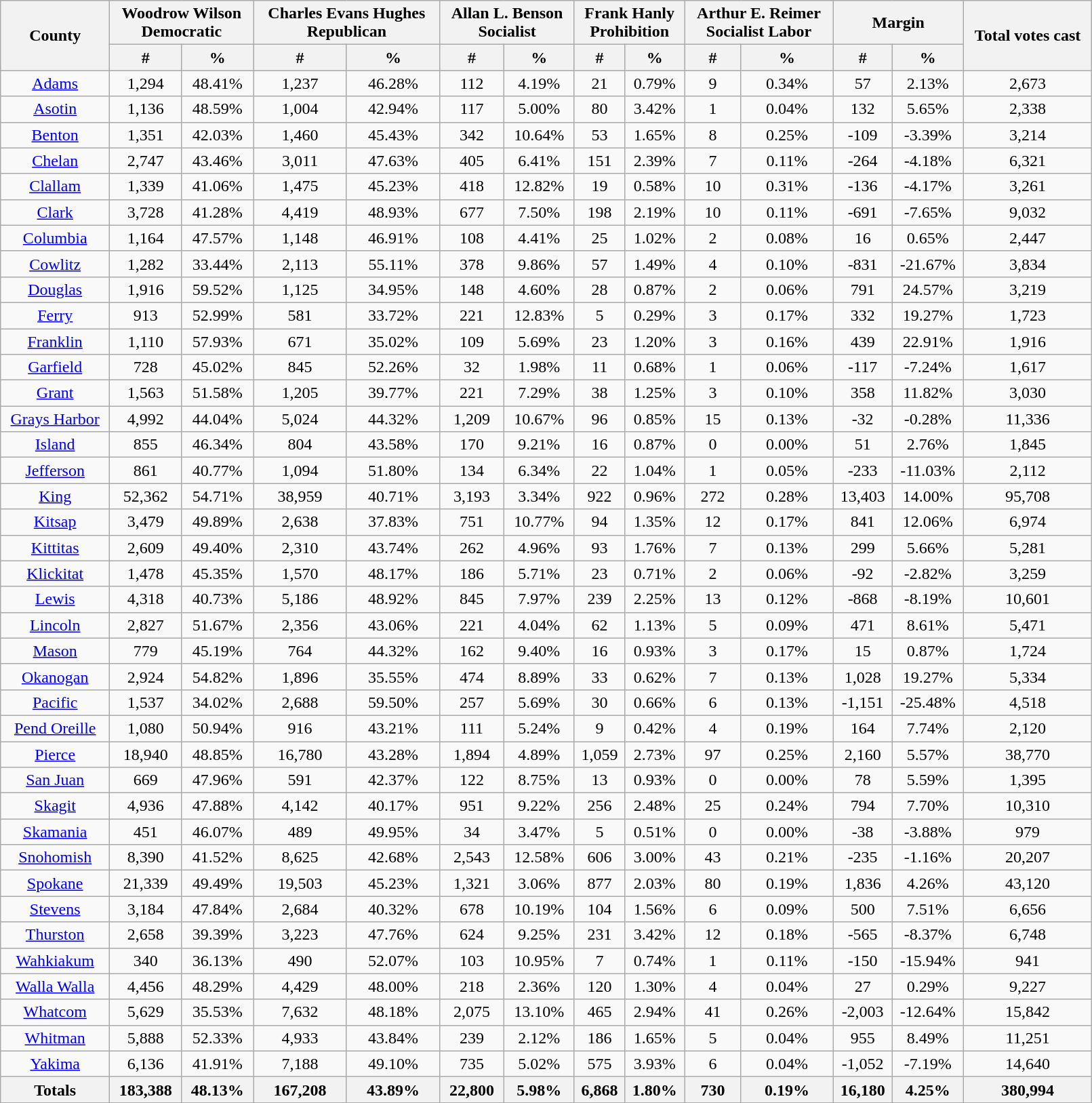<table width="85%" class="wikitable sortable">
<tr>
<th style="text-align:center;" rowspan="2">County</th>
<th style="text-align:center;" colspan="2">Woodrow Wilson<br>Democratic</th>
<th style="text-align:center;" colspan="2">Charles Evans Hughes<br>Republican</th>
<th style="text-align:center;" colspan="2">Allan L. Benson<br>Socialist</th>
<th style="text-align:center;" colspan="2">Frank Hanly<br>Prohibition</th>
<th style="text-align:center;" colspan="2">Arthur E. Reimer<br>Socialist Labor</th>
<th style="text-align:center;" colspan="2">Margin</th>
<th style="text-align:center;" rowspan="2">Total votes cast</th>
</tr>
<tr bgcolor="lightgrey">
<th style="text-align:center;" data-sort-type="number">#</th>
<th style="text-align:center;" data-sort-type="number">%</th>
<th style="text-align:center;" data-sort-type="number">#</th>
<th style="text-align:center;" data-sort-type="number">%</th>
<th style="text-align:center;" data-sort-type="number">#</th>
<th style="text-align:center;" data-sort-type="number">%</th>
<th style="text-align:center;" data-sort-type="number">#</th>
<th style="text-align:center;" data-sort-type="number">%</th>
<th style="text-align:center;" data-sort-type="number">#</th>
<th style="text-align:center;" data-sort-type="number">%</th>
<th style="text-align:center;" data-sort-type="number">#</th>
<th style="text-align:center;" data-sort-type="number">%</th>
</tr>
<tr style="text-align:center;">
<td><a href='#'>Adams</a></td>
<td>1,294</td>
<td>48.41%</td>
<td>1,237</td>
<td>46.28%</td>
<td>112</td>
<td>4.19%</td>
<td>21</td>
<td>0.79%</td>
<td>9</td>
<td>0.34%</td>
<td>57</td>
<td>2.13%</td>
<td>2,673</td>
</tr>
<tr style="text-align:center;">
<td><a href='#'>Asotin</a></td>
<td>1,136</td>
<td>48.59%</td>
<td>1,004</td>
<td>42.94%</td>
<td>117</td>
<td>5.00%</td>
<td>80</td>
<td>3.42%</td>
<td>1</td>
<td>0.04%</td>
<td>132</td>
<td>5.65%</td>
<td>2,338</td>
</tr>
<tr style="text-align:center;">
<td><a href='#'>Benton</a></td>
<td>1,351</td>
<td>42.03%</td>
<td>1,460</td>
<td>45.43%</td>
<td>342</td>
<td>10.64%</td>
<td>53</td>
<td>1.65%</td>
<td>8</td>
<td>0.25%</td>
<td>-109</td>
<td>-3.39%</td>
<td>3,214</td>
</tr>
<tr style="text-align:center;">
<td><a href='#'>Chelan</a></td>
<td>2,747</td>
<td>43.46%</td>
<td>3,011</td>
<td>47.63%</td>
<td>405</td>
<td>6.41%</td>
<td>151</td>
<td>2.39%</td>
<td>7</td>
<td>0.11%</td>
<td>-264</td>
<td>-4.18%</td>
<td>6,321</td>
</tr>
<tr style="text-align:center;">
<td><a href='#'>Clallam</a></td>
<td>1,339</td>
<td>41.06%</td>
<td>1,475</td>
<td>45.23%</td>
<td>418</td>
<td>12.82%</td>
<td>19</td>
<td>0.58%</td>
<td>10</td>
<td>0.31%</td>
<td>-136</td>
<td>-4.17%</td>
<td>3,261</td>
</tr>
<tr style="text-align:center;">
<td><a href='#'>Clark</a></td>
<td>3,728</td>
<td>41.28%</td>
<td>4,419</td>
<td>48.93%</td>
<td>677</td>
<td>7.50%</td>
<td>198</td>
<td>2.19%</td>
<td>10</td>
<td>0.11%</td>
<td>-691</td>
<td>-7.65%</td>
<td>9,032</td>
</tr>
<tr style="text-align:center;">
<td><a href='#'>Columbia</a></td>
<td>1,164</td>
<td>47.57%</td>
<td>1,148</td>
<td>46.91%</td>
<td>108</td>
<td>4.41%</td>
<td>25</td>
<td>1.02%</td>
<td>2</td>
<td>0.08%</td>
<td>16</td>
<td>0.65%</td>
<td>2,447</td>
</tr>
<tr style="text-align:center;">
<td><a href='#'>Cowlitz</a></td>
<td>1,282</td>
<td>33.44%</td>
<td>2,113</td>
<td>55.11%</td>
<td>378</td>
<td>9.86%</td>
<td>57</td>
<td>1.49%</td>
<td>4</td>
<td>0.10%</td>
<td>-831</td>
<td>-21.67%</td>
<td>3,834</td>
</tr>
<tr style="text-align:center;">
<td><a href='#'>Douglas</a></td>
<td>1,916</td>
<td>59.52%</td>
<td>1,125</td>
<td>34.95%</td>
<td>148</td>
<td>4.60%</td>
<td>28</td>
<td>0.87%</td>
<td>2</td>
<td>0.06%</td>
<td>791</td>
<td>24.57%</td>
<td>3,219</td>
</tr>
<tr style="text-align:center;">
<td><a href='#'>Ferry</a></td>
<td>913</td>
<td>52.99%</td>
<td>581</td>
<td>33.72%</td>
<td>221</td>
<td>12.83%</td>
<td>5</td>
<td>0.29%</td>
<td>3</td>
<td>0.17%</td>
<td>332</td>
<td>19.27%</td>
<td>1,723</td>
</tr>
<tr style="text-align:center;">
<td><a href='#'>Franklin</a></td>
<td>1,110</td>
<td>57.93%</td>
<td>671</td>
<td>35.02%</td>
<td>109</td>
<td>5.69%</td>
<td>23</td>
<td>1.20%</td>
<td>3</td>
<td>0.16%</td>
<td>439</td>
<td>22.91%</td>
<td>1,916</td>
</tr>
<tr style="text-align:center;">
<td><a href='#'>Garfield</a></td>
<td>728</td>
<td>45.02%</td>
<td>845</td>
<td>52.26%</td>
<td>32</td>
<td>1.98%</td>
<td>11</td>
<td>0.68%</td>
<td>1</td>
<td>0.06%</td>
<td>-117</td>
<td>-7.24%</td>
<td>1,617</td>
</tr>
<tr style="text-align:center;">
<td><a href='#'>Grant</a></td>
<td>1,563</td>
<td>51.58%</td>
<td>1,205</td>
<td>39.77%</td>
<td>221</td>
<td>7.29%</td>
<td>38</td>
<td>1.25%</td>
<td>3</td>
<td>0.10%</td>
<td>358</td>
<td>11.82%</td>
<td>3,030</td>
</tr>
<tr style="text-align:center;">
<td><a href='#'>Grays Harbor</a></td>
<td>4,992</td>
<td>44.04%</td>
<td>5,024</td>
<td>44.32%</td>
<td>1,209</td>
<td>10.67%</td>
<td>96</td>
<td>0.85%</td>
<td>15</td>
<td>0.13%</td>
<td>-32</td>
<td>-0.28%</td>
<td>11,336</td>
</tr>
<tr style="text-align:center;">
<td><a href='#'>Island</a></td>
<td>855</td>
<td>46.34%</td>
<td>804</td>
<td>43.58%</td>
<td>170</td>
<td>9.21%</td>
<td>16</td>
<td>0.87%</td>
<td>0</td>
<td>0.00%</td>
<td>51</td>
<td>2.76%</td>
<td>1,845</td>
</tr>
<tr style="text-align:center;">
<td><a href='#'>Jefferson</a></td>
<td>861</td>
<td>40.77%</td>
<td>1,094</td>
<td>51.80%</td>
<td>134</td>
<td>6.34%</td>
<td>22</td>
<td>1.04%</td>
<td>1</td>
<td>0.05%</td>
<td>-233</td>
<td>-11.03%</td>
<td>2,112</td>
</tr>
<tr style="text-align:center;">
<td><a href='#'>King</a></td>
<td>52,362</td>
<td>54.71%</td>
<td>38,959</td>
<td>40.71%</td>
<td>3,193</td>
<td>3.34%</td>
<td>922</td>
<td>0.96%</td>
<td>272</td>
<td>0.28%</td>
<td>13,403</td>
<td>14.00%</td>
<td>95,708</td>
</tr>
<tr style="text-align:center;">
<td><a href='#'>Kitsap</a></td>
<td>3,479</td>
<td>49.89%</td>
<td>2,638</td>
<td>37.83%</td>
<td>751</td>
<td>10.77%</td>
<td>94</td>
<td>1.35%</td>
<td>12</td>
<td>0.17%</td>
<td>841</td>
<td>12.06%</td>
<td>6,974</td>
</tr>
<tr style="text-align:center;">
<td><a href='#'>Kittitas</a></td>
<td>2,609</td>
<td>49.40%</td>
<td>2,310</td>
<td>43.74%</td>
<td>262</td>
<td>4.96%</td>
<td>93</td>
<td>1.76%</td>
<td>7</td>
<td>0.13%</td>
<td>299</td>
<td>5.66%</td>
<td>5,281</td>
</tr>
<tr style="text-align:center;">
<td><a href='#'>Klickitat</a></td>
<td>1,478</td>
<td>45.35%</td>
<td>1,570</td>
<td>48.17%</td>
<td>186</td>
<td>5.71%</td>
<td>23</td>
<td>0.71%</td>
<td>2</td>
<td>0.06%</td>
<td>-92</td>
<td>-2.82%</td>
<td>3,259</td>
</tr>
<tr style="text-align:center;">
<td><a href='#'>Lewis</a></td>
<td>4,318</td>
<td>40.73%</td>
<td>5,186</td>
<td>48.92%</td>
<td>845</td>
<td>7.97%</td>
<td>239</td>
<td>2.25%</td>
<td>13</td>
<td>0.12%</td>
<td>-868</td>
<td>-8.19%</td>
<td>10,601</td>
</tr>
<tr style="text-align:center;">
<td><a href='#'>Lincoln</a></td>
<td>2,827</td>
<td>51.67%</td>
<td>2,356</td>
<td>43.06%</td>
<td>221</td>
<td>4.04%</td>
<td>62</td>
<td>1.13%</td>
<td>5</td>
<td>0.09%</td>
<td>471</td>
<td>8.61%</td>
<td>5,471</td>
</tr>
<tr style="text-align:center;">
<td><a href='#'>Mason</a></td>
<td>779</td>
<td>45.19%</td>
<td>764</td>
<td>44.32%</td>
<td>162</td>
<td>9.40%</td>
<td>16</td>
<td>0.93%</td>
<td>3</td>
<td>0.17%</td>
<td>15</td>
<td>0.87%</td>
<td>1,724</td>
</tr>
<tr style="text-align:center;">
<td><a href='#'>Okanogan</a></td>
<td>2,924</td>
<td>54.82%</td>
<td>1,896</td>
<td>35.55%</td>
<td>474</td>
<td>8.89%</td>
<td>33</td>
<td>0.62%</td>
<td>7</td>
<td>0.13%</td>
<td>1,028</td>
<td>19.27%</td>
<td>5,334</td>
</tr>
<tr style="text-align:center;">
<td><a href='#'>Pacific</a></td>
<td>1,537</td>
<td>34.02%</td>
<td>2,688</td>
<td>59.50%</td>
<td>257</td>
<td>5.69%</td>
<td>30</td>
<td>0.66%</td>
<td>6</td>
<td>0.13%</td>
<td>-1,151</td>
<td>-25.48%</td>
<td>4,518</td>
</tr>
<tr style="text-align:center;">
<td><a href='#'>Pend Oreille</a></td>
<td>1,080</td>
<td>50.94%</td>
<td>916</td>
<td>43.21%</td>
<td>111</td>
<td>5.24%</td>
<td>9</td>
<td>0.42%</td>
<td>4</td>
<td>0.19%</td>
<td>164</td>
<td>7.74%</td>
<td>2,120</td>
</tr>
<tr style="text-align:center;">
<td><a href='#'>Pierce</a></td>
<td>18,940</td>
<td>48.85%</td>
<td>16,780</td>
<td>43.28%</td>
<td>1,894</td>
<td>4.89%</td>
<td>1,059</td>
<td>2.73%</td>
<td>97</td>
<td>0.25%</td>
<td>2,160</td>
<td>5.57%</td>
<td>38,770</td>
</tr>
<tr style="text-align:center;">
<td><a href='#'>San Juan</a></td>
<td>669</td>
<td>47.96%</td>
<td>591</td>
<td>42.37%</td>
<td>122</td>
<td>8.75%</td>
<td>13</td>
<td>0.93%</td>
<td>0</td>
<td>0.00%</td>
<td>78</td>
<td>5.59%</td>
<td>1,395</td>
</tr>
<tr style="text-align:center;">
<td><a href='#'>Skagit</a></td>
<td>4,936</td>
<td>47.88%</td>
<td>4,142</td>
<td>40.17%</td>
<td>951</td>
<td>9.22%</td>
<td>256</td>
<td>2.48%</td>
<td>25</td>
<td>0.24%</td>
<td>794</td>
<td>7.70%</td>
<td>10,310</td>
</tr>
<tr style="text-align:center;">
<td><a href='#'>Skamania</a></td>
<td>451</td>
<td>46.07%</td>
<td>489</td>
<td>49.95%</td>
<td>34</td>
<td>3.47%</td>
<td>5</td>
<td>0.51%</td>
<td>0</td>
<td>0.00%</td>
<td>-38</td>
<td>-3.88%</td>
<td>979</td>
</tr>
<tr style="text-align:center;">
<td><a href='#'>Snohomish</a></td>
<td>8,390</td>
<td>41.52%</td>
<td>8,625</td>
<td>42.68%</td>
<td>2,543</td>
<td>12.58%</td>
<td>606</td>
<td>3.00%</td>
<td>43</td>
<td>0.21%</td>
<td>-235</td>
<td>-1.16%</td>
<td>20,207</td>
</tr>
<tr style="text-align:center;">
<td><a href='#'>Spokane</a></td>
<td>21,339</td>
<td>49.49%</td>
<td>19,503</td>
<td>45.23%</td>
<td>1,321</td>
<td>3.06%</td>
<td>877</td>
<td>2.03%</td>
<td>80</td>
<td>0.19%</td>
<td>1,836</td>
<td>4.26%</td>
<td>43,120</td>
</tr>
<tr style="text-align:center;">
<td><a href='#'>Stevens</a></td>
<td>3,184</td>
<td>47.84%</td>
<td>2,684</td>
<td>40.32%</td>
<td>678</td>
<td>10.19%</td>
<td>104</td>
<td>1.56%</td>
<td>6</td>
<td>0.09%</td>
<td>500</td>
<td>7.51%</td>
<td>6,656</td>
</tr>
<tr style="text-align:center;">
<td><a href='#'>Thurston</a></td>
<td>2,658</td>
<td>39.39%</td>
<td>3,223</td>
<td>47.76%</td>
<td>624</td>
<td>9.25%</td>
<td>231</td>
<td>3.42%</td>
<td>12</td>
<td>0.18%</td>
<td>-565</td>
<td>-8.37%</td>
<td>6,748</td>
</tr>
<tr style="text-align:center;">
<td><a href='#'>Wahkiakum</a></td>
<td>340</td>
<td>36.13%</td>
<td>490</td>
<td>52.07%</td>
<td>103</td>
<td>10.95%</td>
<td>7</td>
<td>0.74%</td>
<td>1</td>
<td>0.11%</td>
<td>-150</td>
<td>-15.94%</td>
<td>941</td>
</tr>
<tr style="text-align:center;">
<td><a href='#'>Walla Walla</a></td>
<td>4,456</td>
<td>48.29%</td>
<td>4,429</td>
<td>48.00%</td>
<td>218</td>
<td>2.36%</td>
<td>120</td>
<td>1.30%</td>
<td>4</td>
<td>0.04%</td>
<td>27</td>
<td>0.29%</td>
<td>9,227</td>
</tr>
<tr style="text-align:center;">
<td><a href='#'>Whatcom</a></td>
<td>5,629</td>
<td>35.53%</td>
<td>7,632</td>
<td>48.18%</td>
<td>2,075</td>
<td>13.10%</td>
<td>465</td>
<td>2.94%</td>
<td>41</td>
<td>0.26%</td>
<td>-2,003</td>
<td>-12.64%</td>
<td>15,842</td>
</tr>
<tr style="text-align:center;">
<td><a href='#'>Whitman</a></td>
<td>5,888</td>
<td>52.33%</td>
<td>4,933</td>
<td>43.84%</td>
<td>239</td>
<td>2.12%</td>
<td>186</td>
<td>1.65%</td>
<td>5</td>
<td>0.04%</td>
<td>955</td>
<td>8.49%</td>
<td>11,251</td>
</tr>
<tr style="text-align:center;">
<td><a href='#'>Yakima</a></td>
<td>6,136</td>
<td>41.91%</td>
<td>7,188</td>
<td>49.10%</td>
<td>735</td>
<td>5.02%</td>
<td>575</td>
<td>3.93%</td>
<td>6</td>
<td>0.04%</td>
<td>-1,052</td>
<td>-7.19%</td>
<td>14,640</td>
</tr>
<tr>
<th>Totals</th>
<th>183,388</th>
<th>48.13%</th>
<th>167,208</th>
<th>43.89%</th>
<th>22,800</th>
<th>5.98%</th>
<th>6,868</th>
<th>1.80%</th>
<th>730</th>
<th>0.19%</th>
<th>16,180</th>
<th>4.25%</th>
<th>380,994</th>
</tr>
</table>
